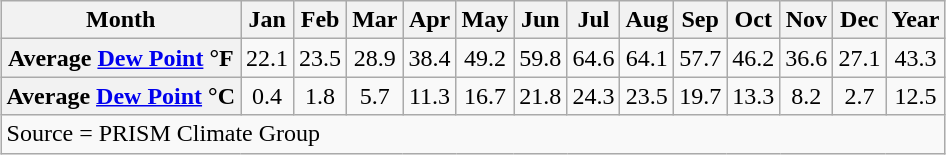<table class="wikitable" style="margin-left: auto; margin-right: auto;">
<tr>
<th scope="col">Month</th>
<th scope="col">Jan</th>
<th scope="col">Feb</th>
<th scope="col">Mar</th>
<th scope="col">Apr</th>
<th scope="col">May</th>
<th scope="col">Jun</th>
<th scope="col">Jul</th>
<th scope="col">Aug</th>
<th scope="col">Sep</th>
<th scope="col">Oct</th>
<th scope="col">Nov</th>
<th scope="col">Dec</th>
<th scope="col">Year</th>
</tr>
<tr>
<th scope="row">Average <a href='#'>Dew Point</a> °F</th>
<td style=text-align:center;">22.1</td>
<td style=text-align:center;">23.5</td>
<td style=text-align:center;">28.9</td>
<td style=text-align:center;">38.4</td>
<td style=text-align:center;">49.2</td>
<td style=text-align:center;">59.8</td>
<td style=text-align:center;">64.6</td>
<td style=text-align:center;">64.1</td>
<td style=text-align:center;">57.7</td>
<td style=text-align:center;">46.2</td>
<td style=text-align:center;">36.6</td>
<td style=text-align:center;">27.1</td>
<td style=text-align:center;">43.3</td>
</tr>
<tr>
<th scope="row">Average <a href='#'>Dew Point</a> °C</th>
<td style=text-align:center;">0.4</td>
<td style=text-align:center;">1.8</td>
<td style=text-align:center;">5.7</td>
<td style=text-align:center;">11.3</td>
<td style=text-align:center;">16.7</td>
<td style=text-align:center;">21.8</td>
<td style=text-align:center;">24.3</td>
<td style=text-align:center;">23.5</td>
<td style=text-align:center;">19.7</td>
<td style=text-align:center;">13.3</td>
<td style=text-align:center;">8.2</td>
<td style=text-align:center;">2.7</td>
<td style=text-align:center;">12.5</td>
</tr>
<tr>
<td colspan="14"><div> Source = PRISM Climate Group</div></td>
</tr>
</table>
